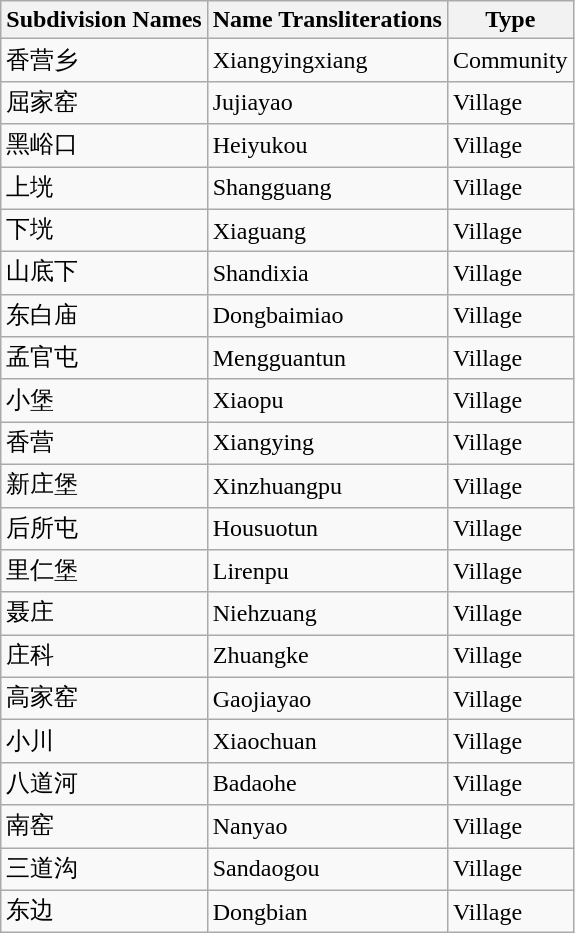<table class="wikitable sortable">
<tr>
<th>Subdivision Names</th>
<th>Name Transliterations</th>
<th>Type</th>
</tr>
<tr>
<td>香营乡</td>
<td>Xiangyingxiang</td>
<td>Community</td>
</tr>
<tr>
<td>屈家窑</td>
<td>Jujiayao</td>
<td>Village</td>
</tr>
<tr>
<td>黑峪口</td>
<td>Heiyukou</td>
<td>Village</td>
</tr>
<tr>
<td>上垙</td>
<td>Shangguang</td>
<td>Village</td>
</tr>
<tr>
<td>下垙</td>
<td>Xiaguang</td>
<td>Village</td>
</tr>
<tr>
<td>山底下</td>
<td>Shandixia</td>
<td>Village</td>
</tr>
<tr>
<td>东白庙</td>
<td>Dongbaimiao</td>
<td>Village</td>
</tr>
<tr>
<td>孟官屯</td>
<td>Mengguantun</td>
<td>Village</td>
</tr>
<tr>
<td>小堡</td>
<td>Xiaopu</td>
<td>Village</td>
</tr>
<tr>
<td>香营</td>
<td>Xiangying</td>
<td>Village</td>
</tr>
<tr>
<td>新庄堡</td>
<td>Xinzhuangpu</td>
<td>Village</td>
</tr>
<tr>
<td>后所屯</td>
<td>Housuotun</td>
<td>Village</td>
</tr>
<tr>
<td>里仁堡</td>
<td>Lirenpu</td>
<td>Village</td>
</tr>
<tr>
<td>聂庄</td>
<td>Niehzuang</td>
<td>Village</td>
</tr>
<tr>
<td>庄科</td>
<td>Zhuangke</td>
<td>Village</td>
</tr>
<tr>
<td>高家窑</td>
<td>Gaojiayao</td>
<td>Village</td>
</tr>
<tr>
<td>小川</td>
<td>Xiaochuan</td>
<td>Village</td>
</tr>
<tr>
<td>八道河</td>
<td>Badaohe</td>
<td>Village</td>
</tr>
<tr>
<td>南窑</td>
<td>Nanyao</td>
<td>Village</td>
</tr>
<tr>
<td>三道沟</td>
<td>Sandaogou</td>
<td>Village</td>
</tr>
<tr>
<td>东边</td>
<td>Dongbian</td>
<td>Village</td>
</tr>
</table>
